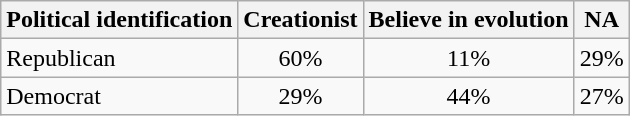<table class="wikitable sortable" style="text-align: center;">
<tr>
<th>Political identification</th>
<th>Creationist</th>
<th>Believe in evolution</th>
<th>NA</th>
</tr>
<tr>
<td align="left">Republican</td>
<td>60%</td>
<td>11%</td>
<td>29%</td>
</tr>
<tr>
<td align="left">Democrat</td>
<td>29%</td>
<td>44%</td>
<td>27%</td>
</tr>
</table>
